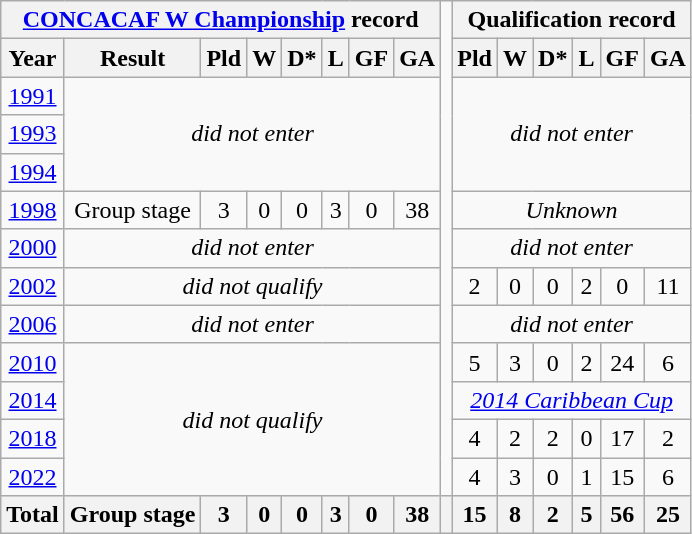<table class="wikitable" style="text-align: center;">
<tr>
<th colspan=8><a href='#'>CONCACAF W Championship</a> record</th>
<td rowspan=13></td>
<th colspan=6>Qualification record</th>
</tr>
<tr>
<th>Year</th>
<th>Result</th>
<th>Pld</th>
<th>W</th>
<th>D*</th>
<th>L</th>
<th>GF</th>
<th>GA</th>
<th>Pld</th>
<th>W</th>
<th>D*</th>
<th>L</th>
<th>GF</th>
<th>GA</th>
</tr>
<tr>
<td> <a href='#'>1991</a></td>
<td colspan=7 rowspan=3><em>did not enter</em></td>
<td colspan=6 rowspan=3><em>did not enter</em></td>
</tr>
<tr>
<td> <a href='#'>1993</a></td>
</tr>
<tr>
<td> <a href='#'>1994</a></td>
</tr>
<tr>
<td> <a href='#'>1998</a></td>
<td>Group stage</td>
<td>3</td>
<td>0</td>
<td>0</td>
<td>3</td>
<td>0</td>
<td>38</td>
<td colspan=6><em>Unknown</em></td>
</tr>
<tr>
<td> <a href='#'>2000</a></td>
<td colspan=7><em>did not enter</em></td>
<td colspan=6><em>did not enter</em></td>
</tr>
<tr>
<td> <a href='#'>2002</a></td>
<td colspan=7><em>did not qualify</em></td>
<td>2</td>
<td>0</td>
<td>0</td>
<td>2</td>
<td>0</td>
<td>11</td>
</tr>
<tr>
<td> <a href='#'>2006</a></td>
<td colspan=7><em>did not enter</em></td>
<td colspan=6><em>did not enter</em></td>
</tr>
<tr>
<td> <a href='#'>2010</a></td>
<td colspan=7 rowspan=4><em>did not qualify</em></td>
<td>5</td>
<td>3</td>
<td>0</td>
<td>2</td>
<td>24</td>
<td>6</td>
</tr>
<tr>
<td> <a href='#'>2014</a></td>
<td colspan=6><em><a href='#'>2014 Caribbean Cup</a></em></td>
</tr>
<tr>
<td> <a href='#'>2018</a></td>
<td>4</td>
<td>2</td>
<td>2</td>
<td>0</td>
<td>17</td>
<td>2</td>
</tr>
<tr>
<td> <a href='#'>2022</a></td>
<td>4</td>
<td>3</td>
<td>0</td>
<td>1</td>
<td>15</td>
<td>6</td>
</tr>
<tr>
<th>Total</th>
<th>Group stage</th>
<th>3</th>
<th>0</th>
<th>0</th>
<th>3</th>
<th>0</th>
<th>38</th>
<th></th>
<th>15</th>
<th>8</th>
<th>2</th>
<th>5</th>
<th>56</th>
<th>25</th>
</tr>
</table>
